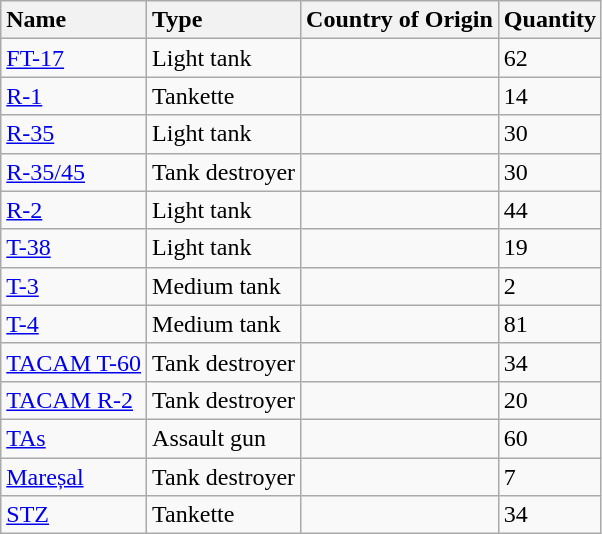<table class="wikitable">
<tr>
<th style="text-align: left;">Name</th>
<th style="text-align: left;">Type</th>
<th style="text-align: left;">Country of Origin</th>
<th style="text-align: left;">Quantity</th>
</tr>
<tr>
<td><a href='#'>FT-17</a></td>
<td>Light tank</td>
<td></td>
<td>62</td>
</tr>
<tr>
<td><a href='#'>R-1</a></td>
<td>Tankette</td>
<td></td>
<td>14</td>
</tr>
<tr>
<td><a href='#'>R-35</a></td>
<td>Light tank</td>
<td></td>
<td>30</td>
</tr>
<tr>
<td><a href='#'>R-35/45</a></td>
<td>Tank destroyer</td>
<td></td>
<td>30</td>
</tr>
<tr>
<td><a href='#'>R-2</a></td>
<td>Light tank</td>
<td></td>
<td>44</td>
</tr>
<tr>
<td><a href='#'>T-38</a></td>
<td>Light tank</td>
<td></td>
<td>19</td>
</tr>
<tr>
<td><a href='#'>T-3</a></td>
<td>Medium tank</td>
<td></td>
<td>2</td>
</tr>
<tr>
<td><a href='#'>T-4</a></td>
<td>Medium tank</td>
<td></td>
<td>81</td>
</tr>
<tr>
<td><a href='#'>TACAM T-60</a></td>
<td>Tank destroyer</td>
<td></td>
<td>34</td>
</tr>
<tr>
<td><a href='#'>TACAM R-2</a></td>
<td>Tank destroyer</td>
<td></td>
<td>20</td>
</tr>
<tr>
<td><a href='#'>TAs</a></td>
<td>Assault gun</td>
<td></td>
<td>60</td>
</tr>
<tr>
<td><a href='#'>Mareșal</a></td>
<td>Tank destroyer</td>
<td></td>
<td>7</td>
</tr>
<tr>
<td><a href='#'>STZ</a></td>
<td>Tankette</td>
<td></td>
<td>34</td>
</tr>
</table>
